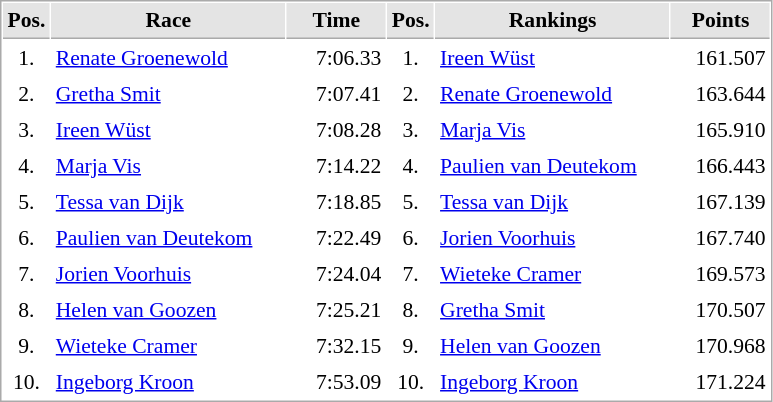<table cellspacing="1" cellpadding="3" style="border:1px solid #AAAAAA;font-size:90%">
<tr bgcolor="#E4E4E4">
<th style="border-bottom:1px solid #AAAAAA" width=10>Pos.</th>
<th style="border-bottom:1px solid #AAAAAA" width=150>Race</th>
<th style="border-bottom:1px solid #AAAAAA" width=60>Time</th>
<th style="border-bottom:1px solid #AAAAAA" width=10>Pos.</th>
<th style="border-bottom:1px solid #AAAAAA" width=150>Rankings</th>
<th style="border-bottom:1px solid #AAAAAA" width=60>Points</th>
</tr>
<tr>
<td align="center">1.</td>
<td><a href='#'>Renate Groenewold</a></td>
<td align="right">7:06.33</td>
<td align="center">1.</td>
<td><a href='#'>Ireen Wüst</a></td>
<td align="right">161.507</td>
</tr>
<tr>
<td align="center">2.</td>
<td><a href='#'>Gretha Smit</a></td>
<td align="right">7:07.41</td>
<td align="center">2.</td>
<td><a href='#'>Renate Groenewold</a></td>
<td align="right">163.644</td>
</tr>
<tr>
<td align="center">3.</td>
<td><a href='#'>Ireen Wüst</a></td>
<td align="right">7:08.28</td>
<td align="center">3.</td>
<td><a href='#'>Marja Vis</a></td>
<td align="right">165.910</td>
</tr>
<tr>
<td align="center">4.</td>
<td><a href='#'>Marja Vis</a></td>
<td align="right">7:14.22</td>
<td align="center">4.</td>
<td><a href='#'>Paulien van Deutekom</a></td>
<td align="right">166.443</td>
</tr>
<tr>
<td align="center">5.</td>
<td><a href='#'>Tessa van Dijk</a></td>
<td align="right">7:18.85</td>
<td align="center">5.</td>
<td><a href='#'>Tessa van Dijk</a></td>
<td align="right">167.139</td>
</tr>
<tr>
<td align="center">6.</td>
<td><a href='#'>Paulien van Deutekom</a></td>
<td align="right">7:22.49</td>
<td align="center">6.</td>
<td><a href='#'>Jorien Voorhuis</a></td>
<td align="right">167.740</td>
</tr>
<tr>
<td align="center">7.</td>
<td><a href='#'>Jorien Voorhuis</a></td>
<td align="right">7:24.04</td>
<td align="center">7.</td>
<td><a href='#'>Wieteke Cramer</a></td>
<td align="right">169.573</td>
</tr>
<tr>
<td align="center">8.</td>
<td><a href='#'>Helen van Goozen</a></td>
<td align="right">7:25.21</td>
<td align="center">8.</td>
<td><a href='#'>Gretha Smit</a></td>
<td align="right">170.507</td>
</tr>
<tr>
<td align="center">9.</td>
<td><a href='#'>Wieteke Cramer</a></td>
<td align="right">7:32.15</td>
<td align="center">9.</td>
<td><a href='#'>Helen van Goozen</a></td>
<td align="right">170.968</td>
</tr>
<tr>
<td align="center">10.</td>
<td><a href='#'>Ingeborg Kroon</a></td>
<td align="right">7:53.09</td>
<td align="center">10.</td>
<td><a href='#'>Ingeborg Kroon</a></td>
<td align="right">171.224</td>
</tr>
</table>
